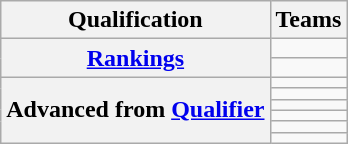<table class="wikitable">
<tr>
<th>Qualification</th>
<th>Teams</th>
</tr>
<tr>
<th rowspan="2"><a href='#'>Rankings</a></th>
<td></td>
</tr>
<tr>
<td></td>
</tr>
<tr>
<th rowspan="6">Advanced from <a href='#'>Qualifier</a></th>
<td></td>
</tr>
<tr>
<td></td>
</tr>
<tr>
<td></td>
</tr>
<tr>
<td></td>
</tr>
<tr>
<td></td>
</tr>
<tr>
<td></td>
</tr>
</table>
